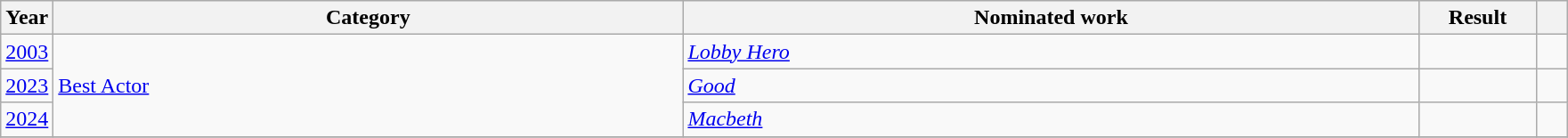<table class=wikitable>
<tr>
<th scope="col" style="width:1em;">Year</th>
<th scope="col" style="width:29em;">Category</th>
<th scope="col" style="width:34em;">Nominated work</th>
<th scope="col" style="width:5em;">Result</th>
<th scope="col" style="width:1em;"></th>
</tr>
<tr>
<td><a href='#'>2003</a></td>
<td rowspan="3"><a href='#'>Best Actor</a></td>
<td><em><a href='#'>Lobby Hero</a></em></td>
<td></td>
<td></td>
</tr>
<tr>
<td><a href='#'>2023</a></td>
<td><em><a href='#'>Good</a></em></td>
<td></td>
<td></td>
</tr>
<tr>
<td><a href='#'>2024</a></td>
<td><em><a href='#'>Macbeth</a></em></td>
<td></td>
<td></td>
</tr>
<tr>
</tr>
</table>
